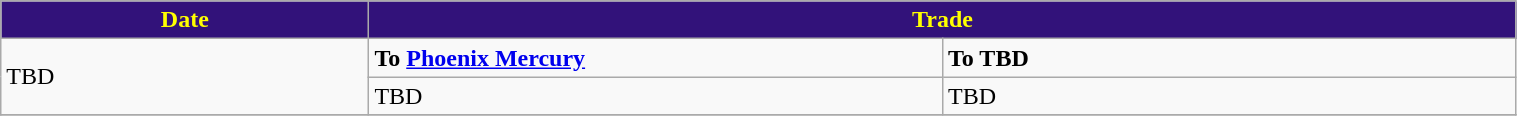<table class="wikitable" style="width:80%">
<tr>
<th style="background:#32127A;color:#FFFF00; width=125">Date</th>
<th style="background:#32127A;color:#FFFF00;" colspan=2>Trade</th>
</tr>
<tr>
<td rowspan=2>TBD</td>
<td width=375><strong>To <a href='#'>Phoenix Mercury</a></strong></td>
<td width=375><strong>To TBD</strong></td>
</tr>
<tr>
<td>TBD</td>
<td>TBD</td>
</tr>
<tr>
</tr>
</table>
